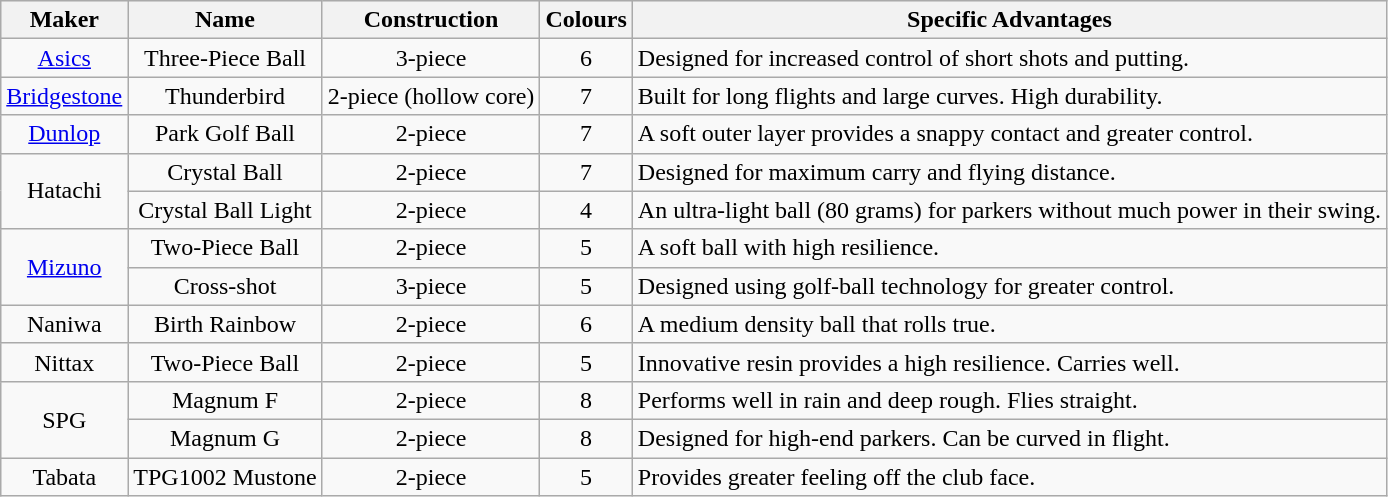<table class="wikitable">
<tr style="background: #efefef;">
<th>Maker</th>
<th>Name</th>
<th>Construction</th>
<th>Colours</th>
<th>Specific Advantages</th>
</tr>
<tr>
<td style="text-align: center;"><a href='#'>Asics</a></td>
<td style="text-align: center;">Three-Piece Ball</td>
<td style="text-align: center;">3-piece</td>
<td style="text-align: center;">6</td>
<td>Designed for increased control of short shots and putting.</td>
</tr>
<tr>
<td style="text-align: center;"><a href='#'>Bridgestone</a></td>
<td style="text-align: center;">Thunderbird</td>
<td style="text-align: center;">2-piece (hollow core)</td>
<td style="text-align: center;">7</td>
<td>Built for long flights and large curves.  High durability.</td>
</tr>
<tr>
<td style="text-align: center;"><a href='#'>Dunlop</a></td>
<td style="text-align: center;">Park Golf Ball</td>
<td style="text-align: center;">2-piece</td>
<td style="text-align: center;">7</td>
<td>A soft outer layer provides a snappy contact and greater control.</td>
</tr>
<tr>
<td style="text-align: center;" rowspan="2">Hatachi</td>
<td style="text-align: center;">Crystal Ball</td>
<td style="text-align: center;">2-piece</td>
<td style="text-align: center;">7</td>
<td>Designed for maximum carry and flying distance.</td>
</tr>
<tr>
<td style="text-align: center;">Crystal Ball Light</td>
<td style="text-align: center;">2-piece</td>
<td style="text-align: center;">4</td>
<td>An ultra-light ball (80 grams) for parkers without much power in their swing.</td>
</tr>
<tr>
<td style="text-align: center;" rowspan="2"><a href='#'>Mizuno</a></td>
<td style="text-align: center;">Two-Piece Ball</td>
<td style="text-align: center;">2-piece</td>
<td style="text-align: center;">5</td>
<td>A soft ball with high resilience.</td>
</tr>
<tr>
<td style="text-align: center;">Cross-shot</td>
<td style="text-align: center;">3-piece</td>
<td style="text-align: center;">5</td>
<td>Designed using golf-ball technology for greater control.</td>
</tr>
<tr>
<td style="text-align: center;">Naniwa</td>
<td style="text-align: center;">Birth Rainbow</td>
<td style="text-align: center;">2-piece</td>
<td style="text-align: center;">6</td>
<td>A medium density ball that rolls true.</td>
</tr>
<tr>
<td style="text-align: center;">Nittax</td>
<td style="text-align: center;">Two-Piece Ball</td>
<td style="text-align: center;">2-piece</td>
<td style="text-align: center;">5</td>
<td>Innovative resin provides a high resilience.  Carries well.</td>
</tr>
<tr>
<td style="text-align: center;" rowspan="2">SPG</td>
<td style="text-align: center;">Magnum F</td>
<td style="text-align: center;">2-piece</td>
<td style="text-align: center;">8</td>
<td>Performs well in rain and deep rough.  Flies straight.</td>
</tr>
<tr>
<td style="text-align: center;">Magnum G</td>
<td style="text-align: center;">2-piece</td>
<td style="text-align: center;">8</td>
<td>Designed for high-end parkers.  Can be curved in flight.</td>
</tr>
<tr>
<td style="text-align: center;">Tabata</td>
<td style="text-align: center;">TPG1002 Mustone</td>
<td style="text-align: center;">2-piece</td>
<td style="text-align: center;">5</td>
<td>Provides greater feeling off the club face.</td>
</tr>
</table>
